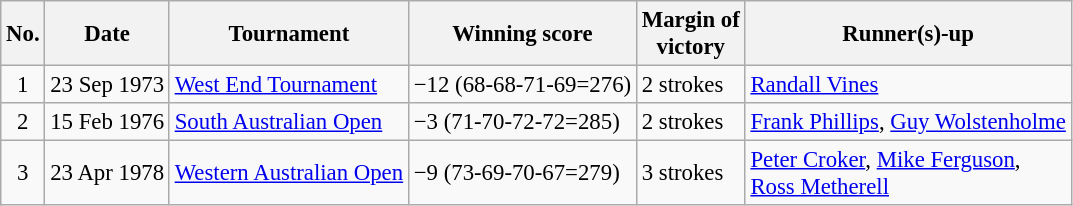<table class="wikitable" style="font-size:95%;">
<tr>
<th>No.</th>
<th>Date</th>
<th>Tournament</th>
<th>Winning score</th>
<th>Margin of<br>victory</th>
<th>Runner(s)-up</th>
</tr>
<tr>
<td align=center>1</td>
<td align=right>23 Sep 1973</td>
<td><a href='#'>West End Tournament</a></td>
<td>−12 (68-68-71-69=276)</td>
<td>2 strokes</td>
<td> <a href='#'>Randall Vines</a></td>
</tr>
<tr>
<td align=center>2</td>
<td align=right>15 Feb 1976</td>
<td><a href='#'>South Australian Open</a></td>
<td>−3 (71-70-72-72=285)</td>
<td>2 strokes</td>
<td> <a href='#'>Frank Phillips</a>,  <a href='#'>Guy Wolstenholme</a></td>
</tr>
<tr>
<td align=center>3</td>
<td align=right>23 Apr 1978</td>
<td><a href='#'>Western Australian Open</a></td>
<td>−9 (73-69-70-67=279)</td>
<td>3 strokes</td>
<td> <a href='#'>Peter Croker</a>,  <a href='#'>Mike Ferguson</a>,<br> <a href='#'>Ross Metherell</a></td>
</tr>
</table>
